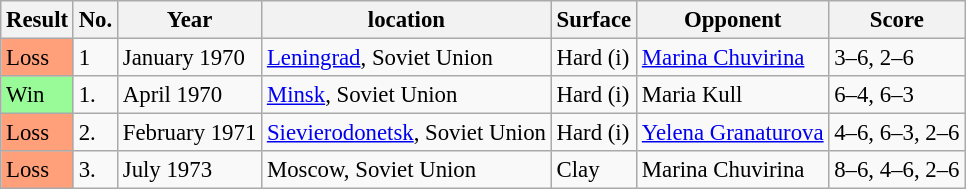<table class="sortable wikitable" style="font-size:95%">
<tr>
<th>Result</th>
<th>No.</th>
<th>Year</th>
<th>location</th>
<th>Surface</th>
<th>Opponent</th>
<th>Score</th>
</tr>
<tr>
<td style="background:#ffa07a;">Loss</td>
<td>1</td>
<td>January 1970</td>
<td><a href='#'>Leningrad</a>, Soviet Union</td>
<td>Hard (i)</td>
<td> <a href='#'>Marina Chuvirina</a></td>
<td>3–6, 2–6</td>
</tr>
<tr>
<td style="background:#98fb98;">Win</td>
<td>1.</td>
<td>April 1970</td>
<td><a href='#'>Minsk</a>, Soviet Union</td>
<td>Hard (i)</td>
<td> Maria Kull</td>
<td>6–4, 6–3</td>
</tr>
<tr>
<td style="background:#ffa07a;">Loss</td>
<td>2.</td>
<td>February 1971</td>
<td><a href='#'>Sievierodonetsk</a>, Soviet Union</td>
<td>Hard (i)</td>
<td> <a href='#'>Yelena Granaturova</a></td>
<td>4–6, 6–3, 2–6</td>
</tr>
<tr>
<td style="background:#ffa07a;">Loss</td>
<td>3.</td>
<td>July 1973</td>
<td>Moscow, Soviet Union</td>
<td>Clay</td>
<td> Marina Chuvirina</td>
<td>8–6, 4–6, 2–6</td>
</tr>
</table>
